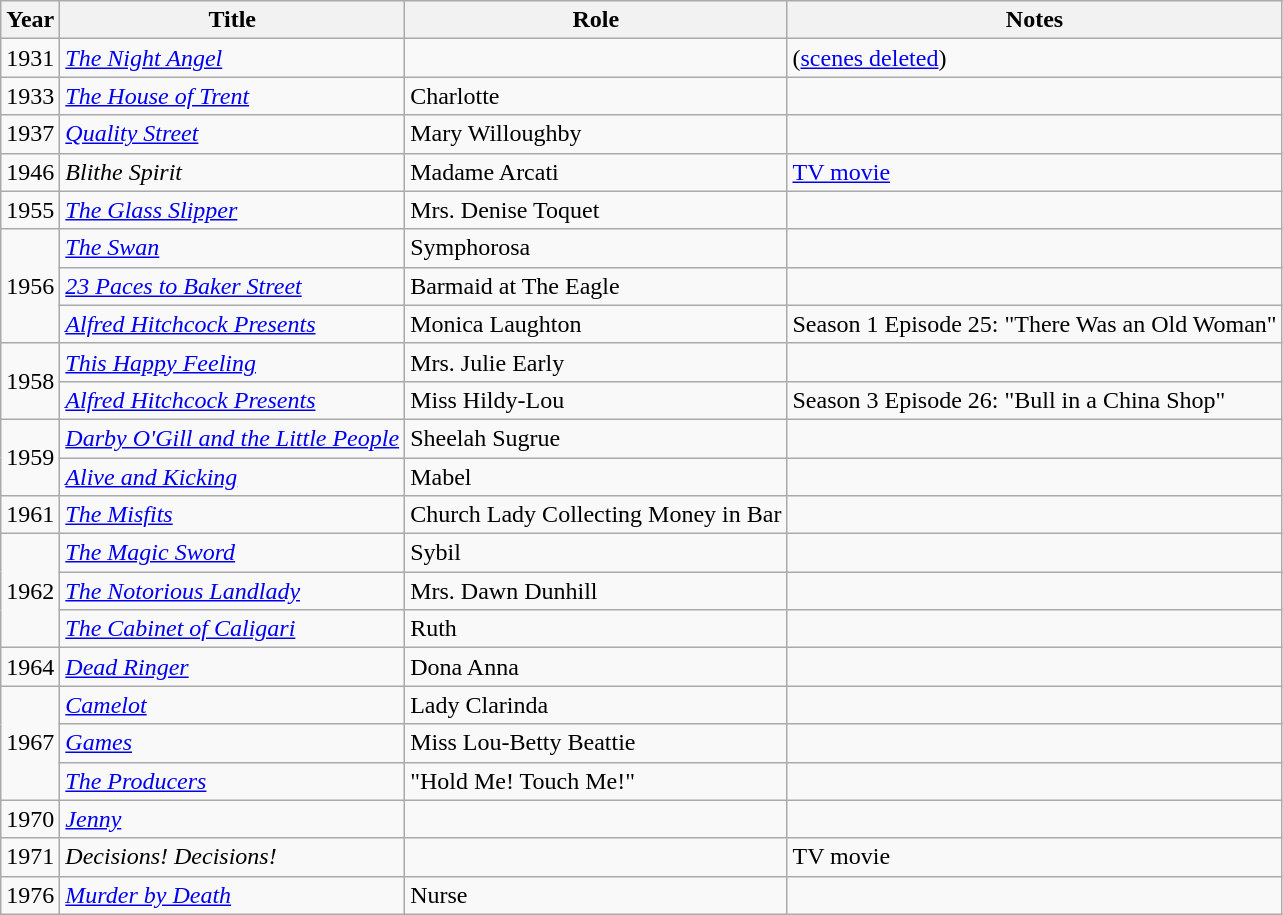<table class="wikitable">
<tr>
<th>Year</th>
<th>Title</th>
<th>Role</th>
<th>Notes</th>
</tr>
<tr>
<td>1931</td>
<td><em><a href='#'>The Night Angel</a></em></td>
<td></td>
<td>(<a href='#'>scenes deleted</a>)</td>
</tr>
<tr>
<td>1933</td>
<td><em><a href='#'>The House of Trent</a></em></td>
<td>Charlotte</td>
<td></td>
</tr>
<tr>
<td>1937</td>
<td><em><a href='#'>Quality Street</a></em></td>
<td>Mary Willoughby</td>
<td></td>
</tr>
<tr>
<td>1946</td>
<td><em>Blithe Spirit</em></td>
<td>Madame Arcati</td>
<td><a href='#'>TV movie</a></td>
</tr>
<tr>
<td>1955</td>
<td><em><a href='#'>The Glass Slipper</a></em></td>
<td>Mrs. Denise Toquet</td>
<td></td>
</tr>
<tr>
<td rowspan=3>1956</td>
<td><em><a href='#'>The Swan</a></em></td>
<td>Symphorosa</td>
<td></td>
</tr>
<tr>
<td><em><a href='#'>23 Paces to Baker Street</a></em></td>
<td>Barmaid at The Eagle</td>
<td></td>
</tr>
<tr>
<td><em><a href='#'>Alfred Hitchcock Presents</a></em></td>
<td>Monica Laughton</td>
<td>Season 1 Episode 25: "There Was an Old Woman"</td>
</tr>
<tr>
<td rowspan=2>1958</td>
<td><em><a href='#'>This Happy Feeling</a></em></td>
<td>Mrs. Julie Early</td>
<td></td>
</tr>
<tr>
<td><em><a href='#'>Alfred Hitchcock Presents</a></em></td>
<td>Miss Hildy-Lou</td>
<td>Season 3 Episode 26: "Bull in a China Shop"</td>
</tr>
<tr>
<td rowspan=2>1959</td>
<td><em><a href='#'>Darby O'Gill and the Little People</a></em></td>
<td>Sheelah Sugrue</td>
<td></td>
</tr>
<tr>
<td><em><a href='#'>Alive and Kicking</a></em></td>
<td>Mabel</td>
<td></td>
</tr>
<tr>
<td>1961</td>
<td><em><a href='#'>The Misfits</a></em></td>
<td>Church Lady Collecting Money in Bar</td>
<td></td>
</tr>
<tr>
<td rowspan=3>1962</td>
<td><em><a href='#'>The Magic Sword</a></em></td>
<td>Sybil</td>
<td></td>
</tr>
<tr>
<td><em><a href='#'>The Notorious Landlady</a></em></td>
<td>Mrs. Dawn Dunhill</td>
<td></td>
</tr>
<tr>
<td><em><a href='#'>The Cabinet of Caligari</a></em></td>
<td>Ruth</td>
<td></td>
</tr>
<tr>
<td>1964</td>
<td><em><a href='#'>Dead Ringer</a></em></td>
<td>Dona Anna</td>
<td></td>
</tr>
<tr>
<td rowspan=3>1967</td>
<td><em><a href='#'>Camelot</a></em></td>
<td>Lady Clarinda</td>
<td></td>
</tr>
<tr>
<td><em><a href='#'>Games</a></em></td>
<td>Miss Lou-Betty Beattie</td>
<td></td>
</tr>
<tr>
<td><em><a href='#'>The Producers</a></em></td>
<td>"Hold Me! Touch Me!"</td>
<td></td>
</tr>
<tr>
<td>1970</td>
<td><em><a href='#'>Jenny</a></em></td>
<td></td>
<td></td>
</tr>
<tr>
<td>1971</td>
<td><em>Decisions! Decisions!</em></td>
<td></td>
<td>TV movie</td>
</tr>
<tr>
<td>1976</td>
<td><em><a href='#'>Murder by Death</a></em></td>
<td>Nurse</td>
<td></td>
</tr>
</table>
